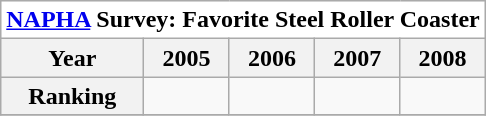<table class="wikitable">
<tr>
<th style="text-align:center; background:white;" colspan="31"><a href='#'>NAPHA</a> Survey: Favorite Steel Roller Coaster</th>
</tr>
<tr style="background:#white;">
<th style="text-align:center;">Year</th>
<th>2005</th>
<th>2006</th>
<th>2007</th>
<th>2008</th>
</tr>
<tr>
<th align="center" style="background-color: #white;">Ranking</th>
<td></td>
<td></td>
<td></td>
<td></td>
</tr>
<tr>
</tr>
</table>
